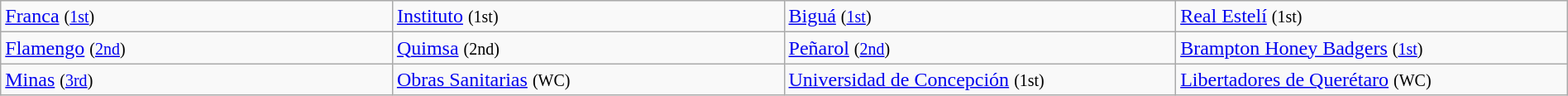<table class="wikitable" width="100%" style="table-layout:fixed;">
<tr>
<td> <a href='#'>Franca</a> <small>(<a href='#'>1st</a>)</small></td>
<td> <a href='#'>Instituto</a> <small>(1st)</small></td>
<td> <a href='#'>Biguá</a> <small>(<a href='#'>1st</a>)</small></td>
<td> <a href='#'>Real Estelí</a> <small>(1st)</small></td>
</tr>
<tr>
<td> <a href='#'>Flamengo</a> <small>(<a href='#'>2nd</a>)</small></td>
<td> <a href='#'>Quimsa</a> <small>(2nd)</small></td>
<td> <a href='#'>Peñarol</a> <small>(<a href='#'>2nd</a>)</small></td>
<td> <a href='#'>Brampton Honey Badgers</a> <small>(<a href='#'>1st</a>)</small></td>
</tr>
<tr>
<td> <a href='#'>Minas</a> <small>(<a href='#'>3rd</a>)</small></td>
<td> <a href='#'>Obras Sanitarias</a> <small>(WC)</small></td>
<td> <a href='#'>Universidad de Concepción</a> <small>(1st)</small></td>
<td> <a href='#'>Libertadores de Querétaro</a> <small>(WC)</small></td>
</tr>
</table>
